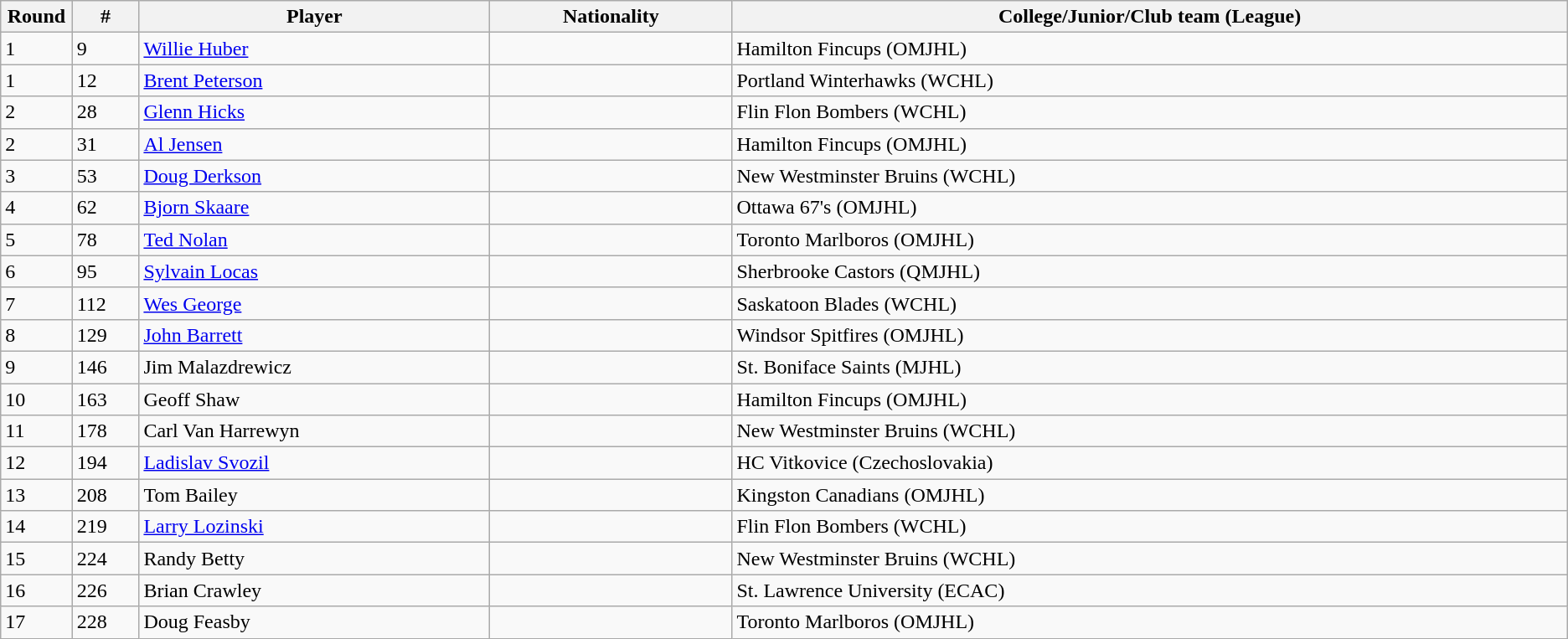<table class="wikitable">
<tr align="center">
<th bgcolor="#DDDDFF" width="4.0%">Round</th>
<th bgcolor="#DDDDFF" width="4.0%">#</th>
<th bgcolor="#DDDDFF" width="21.0%">Player</th>
<th bgcolor="#DDDDFF" width="14.5%">Nationality</th>
<th bgcolor="#DDDDFF" width="50.0%">College/Junior/Club team (League)</th>
</tr>
<tr>
<td>1</td>
<td>9</td>
<td><a href='#'>Willie Huber</a></td>
<td></td>
<td>Hamilton Fincups (OMJHL)</td>
</tr>
<tr>
<td>1</td>
<td>12</td>
<td><a href='#'>Brent Peterson</a></td>
<td></td>
<td>Portland Winterhawks (WCHL)</td>
</tr>
<tr>
<td>2</td>
<td>28</td>
<td><a href='#'>Glenn Hicks</a></td>
<td></td>
<td>Flin Flon Bombers (WCHL)</td>
</tr>
<tr>
<td>2</td>
<td>31</td>
<td><a href='#'>Al Jensen</a></td>
<td></td>
<td>Hamilton Fincups (OMJHL)</td>
</tr>
<tr>
<td>3</td>
<td>53</td>
<td><a href='#'>Doug Derkson</a></td>
<td></td>
<td>New Westminster Bruins (WCHL)</td>
</tr>
<tr>
<td>4</td>
<td>62</td>
<td><a href='#'>Bjorn Skaare</a></td>
<td></td>
<td>Ottawa 67's (OMJHL)</td>
</tr>
<tr>
<td>5</td>
<td>78</td>
<td><a href='#'>Ted Nolan</a></td>
<td></td>
<td>Toronto Marlboros (OMJHL)</td>
</tr>
<tr>
<td>6</td>
<td>95</td>
<td><a href='#'>Sylvain Locas</a></td>
<td></td>
<td>Sherbrooke Castors (QMJHL)</td>
</tr>
<tr>
<td>7</td>
<td>112</td>
<td><a href='#'>Wes George</a></td>
<td></td>
<td>Saskatoon Blades (WCHL)</td>
</tr>
<tr>
<td>8</td>
<td>129</td>
<td><a href='#'>John Barrett</a></td>
<td></td>
<td>Windsor Spitfires (OMJHL)</td>
</tr>
<tr>
<td>9</td>
<td>146</td>
<td>Jim Malazdrewicz</td>
<td></td>
<td>St. Boniface Saints (MJHL)</td>
</tr>
<tr>
<td>10</td>
<td>163</td>
<td>Geoff Shaw</td>
<td></td>
<td>Hamilton Fincups (OMJHL)</td>
</tr>
<tr>
<td>11</td>
<td>178</td>
<td>Carl Van Harrewyn</td>
<td></td>
<td>New Westminster Bruins (WCHL)</td>
</tr>
<tr>
<td>12</td>
<td>194</td>
<td><a href='#'>Ladislav Svozil</a></td>
<td></td>
<td>HC Vitkovice (Czechoslovakia)</td>
</tr>
<tr>
<td>13</td>
<td>208</td>
<td>Tom Bailey</td>
<td></td>
<td>Kingston Canadians (OMJHL)</td>
</tr>
<tr>
<td>14</td>
<td>219</td>
<td><a href='#'>Larry Lozinski</a></td>
<td></td>
<td>Flin Flon Bombers (WCHL)</td>
</tr>
<tr>
<td>15</td>
<td>224</td>
<td>Randy Betty</td>
<td></td>
<td>New Westminster Bruins (WCHL)</td>
</tr>
<tr>
<td>16</td>
<td>226</td>
<td>Brian Crawley</td>
<td></td>
<td>St. Lawrence University (ECAC)</td>
</tr>
<tr>
<td>17</td>
<td>228</td>
<td>Doug Feasby</td>
<td></td>
<td>Toronto Marlboros (OMJHL)</td>
</tr>
</table>
